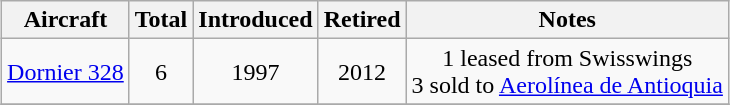<table class="wikitable" style="margin:0.5em auto; text-align:center">
<tr>
<th>Aircraft</th>
<th>Total</th>
<th>Introduced</th>
<th>Retired</th>
<th>Notes</th>
</tr>
<tr>
<td><a href='#'>Dornier 328</a></td>
<td>6</td>
<td>1997</td>
<td>2012</td>
<td>1 leased from Swisswings <br> 3 sold to <a href='#'>Aerolínea de Antioquia</a></td>
</tr>
<tr>
</tr>
</table>
